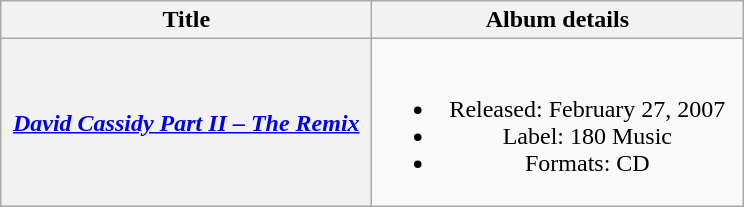<table class="wikitable plainrowheaders" style="text-align:center;">
<tr>
<th scope="col" style="width:15em;">Title</th>
<th scope="col" style="width:15em;">Album details</th>
</tr>
<tr>
<th scope="row"><em><a href='#'>David Cassidy Part II – The Remix</a></em></th>
<td><br><ul><li>Released: February 27, 2007</li><li>Label: 180 Music</li><li>Formats: CD</li></ul></td>
</tr>
</table>
